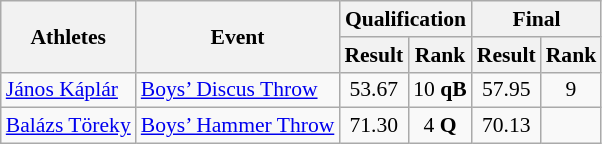<table class="wikitable" border="1" style="font-size:90%">
<tr>
<th rowspan=2>Athletes</th>
<th rowspan=2>Event</th>
<th colspan=2>Qualification</th>
<th colspan=2>Final</th>
</tr>
<tr>
<th>Result</th>
<th>Rank</th>
<th>Result</th>
<th>Rank</th>
</tr>
<tr>
<td><a href='#'>János Káplár</a></td>
<td><a href='#'>Boys’ Discus Throw</a></td>
<td align=center>53.67</td>
<td align=center>10 <strong>qB</strong></td>
<td align=center>57.95</td>
<td align=center>9</td>
</tr>
<tr>
<td><a href='#'>Balázs Töreky</a></td>
<td><a href='#'>Boys’ Hammer Throw</a></td>
<td align=center>71.30</td>
<td align=center>4 <strong>Q</strong></td>
<td align=center>70.13</td>
<td align=center></td>
</tr>
</table>
